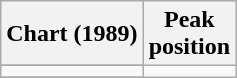<table class="wikitable">
<tr>
<th>Chart (1989)</th>
<th>Peak<br>position</th>
</tr>
<tr>
</tr>
<tr>
<td></td>
</tr>
<tr>
</tr>
</table>
